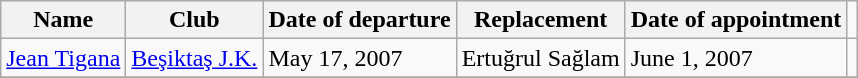<table class="wikitable">
<tr>
<th>Name</th>
<th>Club</th>
<th>Date of departure</th>
<th>Replacement</th>
<th>Date of appointment</th>
</tr>
<tr>
<td><a href='#'>Jean Tigana</a></td>
<td><a href='#'>Beşiktaş J.K.</a></td>
<td>May 17, 2007</td>
<td>Ertuğrul Sağlam</td>
<td>June 1, 2007</td>
<td></td>
</tr>
<tr>
</tr>
</table>
